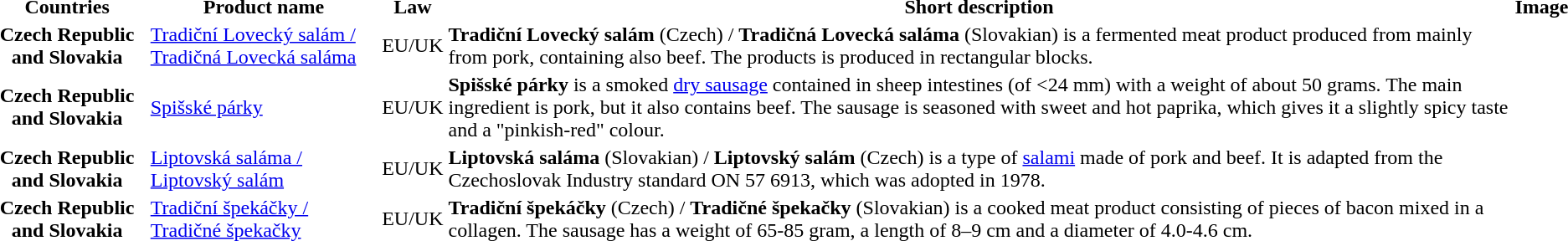<table>
<tr>
<th>Countries</th>
<th>Product name</th>
<th>Law</th>
<th>Short description</th>
<th>Image</th>
</tr>
<tr>
<th>Czech Republic and Slovakia</th>
<td><a href='#'>Tradiční Lovecký salám / Tradičná Lovecká saláma</a></td>
<td>EU/UK</td>
<td><strong>Tradiční Lovecký salám</strong> (Czech) / <strong>Tradičná Lovecká saláma</strong> (Slovakian) is a fermented meat product produced from mainly from pork, containing also beef. The products is produced in rectangular blocks.</td>
<td></td>
</tr>
<tr>
<th>Czech Republic and Slovakia</th>
<td><a href='#'>Spišské párky</a></td>
<td>EU/UK</td>
<td><strong>Spišské párky</strong> is a smoked <a href='#'>dry sausage</a> contained in sheep intestines (of <24 mm) with a weight of about 50 grams. The main ingredient is pork, but it also contains beef. The sausage is seasoned with sweet and hot paprika, which gives it a slightly spicy taste and a "pinkish-red" colour.</td>
<td></td>
</tr>
<tr>
<th>Czech Republic and Slovakia</th>
<td><a href='#'>Liptovská saláma / Liptovský salám</a></td>
<td>EU/UK</td>
<td><strong>Liptovská saláma</strong> (Slovakian) / <strong>Liptovský salám</strong> (Czech) is a type of <a href='#'>salami</a> made of pork and beef. It is adapted from the Czechoslovak Industry standard ON 57 6913, which was adopted in 1978.</td>
<td></td>
</tr>
<tr>
<th>Czech Republic and Slovakia</th>
<td><a href='#'>Tradiční špekáčky / Tradičné špekačky</a></td>
<td>EU/UK</td>
<td><strong>Tradiční špekáčky</strong> (Czech) / <strong>Tradičné špekačky</strong> (Slovakian) is a cooked meat product consisting of pieces of bacon mixed in a collagen. The sausage has a weight of 65-85 gram, a length of 8–9 cm and a diameter of 4.0-4.6 cm.</td>
<td></td>
</tr>
</table>
